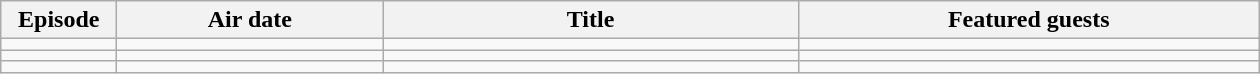<table class="wikitable" style="text-align:center;" width="840px">
<tr>
<th width="70">Episode</th>
<th width="170">Air date</th>
<th title="170">Title</th>
<th width="300">Featured guests</th>
</tr>
<tr>
<td></td>
<td></td>
<td></td>
<td></td>
</tr>
<tr>
<td></td>
<td></td>
<td></td>
<td></td>
</tr>
<tr>
<td></td>
<td></td>
<td></td>
<td></td>
</tr>
</table>
